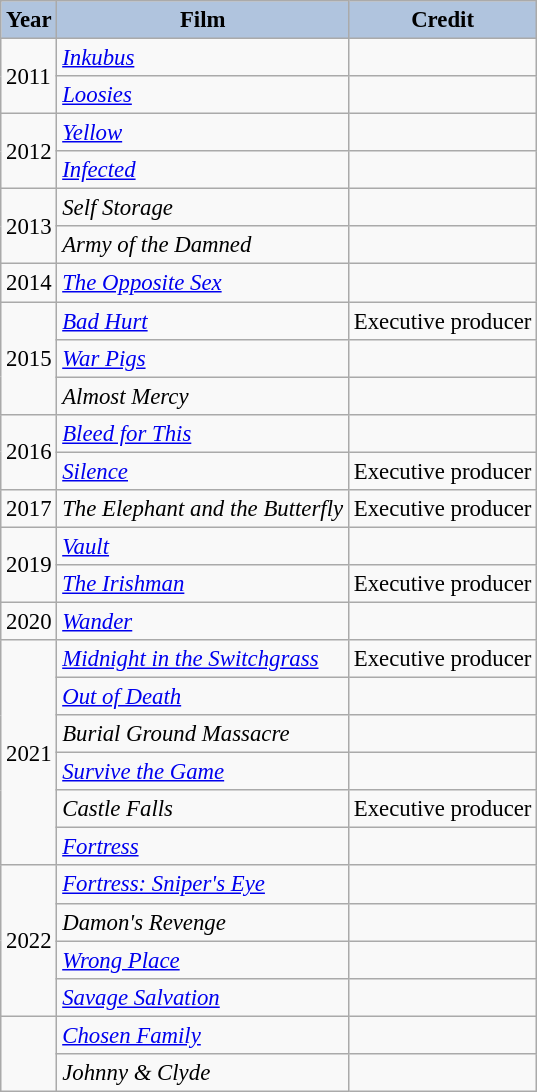<table class="wikitable" style="font-size:95%;">
<tr>
<th style="background:#B0C4DE;">Year</th>
<th style="background:#B0C4DE;">Film</th>
<th style="background:#B0C4DE;">Credit</th>
</tr>
<tr>
<td rowspan=2>2011</td>
<td><em><a href='#'>Inkubus</a></em></td>
<td></td>
</tr>
<tr>
<td><em><a href='#'>Loosies</a></em></td>
<td></td>
</tr>
<tr>
<td rowspan=2>2012</td>
<td><em><a href='#'>Yellow</a></em></td>
<td></td>
</tr>
<tr>
<td><em><a href='#'>Infected</a></em></td>
<td></td>
</tr>
<tr>
<td rowspan=2>2013</td>
<td><em>Self Storage</em></td>
<td></td>
</tr>
<tr>
<td><em>Army of the Damned</em></td>
<td></td>
</tr>
<tr>
<td>2014</td>
<td><em><a href='#'>The Opposite Sex</a></em></td>
</tr>
<tr>
<td rowspan=3>2015</td>
<td><em><a href='#'>Bad Hurt</a></em></td>
<td>Executive producer</td>
</tr>
<tr>
<td><em><a href='#'>War Pigs</a></em></td>
<td></td>
</tr>
<tr>
<td><em>Almost Mercy</em></td>
<td></td>
</tr>
<tr>
<td rowspan=2>2016</td>
<td><em><a href='#'>Bleed for This</a></em></td>
<td></td>
</tr>
<tr>
<td><em><a href='#'>Silence</a></em></td>
<td>Executive producer</td>
</tr>
<tr>
<td>2017</td>
<td><em>The Elephant and the Butterfly</em></td>
<td>Executive producer</td>
</tr>
<tr>
<td rowspan=2>2019</td>
<td><em><a href='#'>Vault</a></em></td>
<td></td>
</tr>
<tr>
<td><em><a href='#'>The Irishman</a></em></td>
<td>Executive producer</td>
</tr>
<tr>
<td>2020</td>
<td><em><a href='#'>Wander</a></em></td>
<td></td>
</tr>
<tr>
<td rowspan="6">2021</td>
<td><em><a href='#'>Midnight in the Switchgrass</a></em></td>
<td>Executive producer</td>
</tr>
<tr>
<td><em><a href='#'>Out of Death</a></em></td>
<td></td>
</tr>
<tr>
<td><em>Burial Ground Massacre</em></td>
<td></td>
</tr>
<tr>
<td><em><a href='#'>Survive the Game</a></em></td>
<td></td>
</tr>
<tr>
<td><em>Castle Falls</em></td>
<td>Executive producer</td>
</tr>
<tr>
<td><em><a href='#'>Fortress</a></em></td>
<td></td>
</tr>
<tr>
<td rowspan="4">2022</td>
<td><em><a href='#'>Fortress: Sniper's Eye</a></em></td>
<td></td>
</tr>
<tr>
<td><em>Damon's Revenge</em></td>
<td></td>
</tr>
<tr>
<td><em><a href='#'>Wrong Place</a></em></td>
<td></td>
</tr>
<tr>
<td><em><a href='#'>Savage Salvation</a></em></td>
<td></td>
</tr>
<tr>
<td rowspan=2 style="text-align:center;"></td>
<td><em><a href='#'>Chosen Family</a></em></td>
<td></td>
</tr>
<tr>
<td><em>Johnny & Clyde</em></td>
<td></td>
</tr>
</table>
